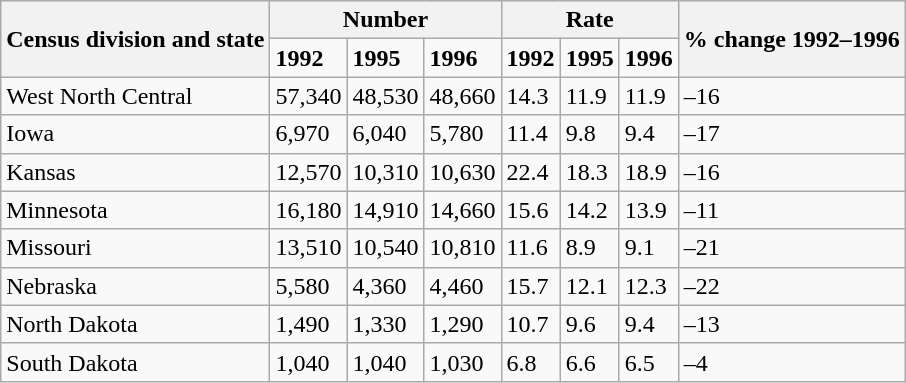<table class="wikitable">
<tr>
<th rowspan="2">Census division and state</th>
<th colspan="3">Number</th>
<th colspan="3">Rate</th>
<th rowspan="2">% change 1992–1996</th>
</tr>
<tr>
<td><strong>1992</strong></td>
<td><strong>1995</strong></td>
<td><strong>1996</strong></td>
<td><strong>1992</strong></td>
<td><strong>1995</strong></td>
<td><strong>1996</strong></td>
</tr>
<tr>
<td>West North Central</td>
<td>57,340</td>
<td>48,530</td>
<td>48,660</td>
<td>14.3</td>
<td>11.9</td>
<td>11.9</td>
<td>–16</td>
</tr>
<tr>
<td>Iowa</td>
<td>6,970</td>
<td>6,040</td>
<td>5,780</td>
<td>11.4</td>
<td>9.8</td>
<td>9.4</td>
<td>–17</td>
</tr>
<tr>
<td>Kansas</td>
<td>12,570</td>
<td>10,310</td>
<td>10,630</td>
<td>22.4</td>
<td>18.3</td>
<td>18.9</td>
<td>–16</td>
</tr>
<tr>
<td>Minnesota</td>
<td>16,180</td>
<td>14,910</td>
<td>14,660</td>
<td>15.6</td>
<td>14.2</td>
<td>13.9</td>
<td>–11</td>
</tr>
<tr>
<td>Missouri</td>
<td>13,510</td>
<td>10,540</td>
<td>10,810</td>
<td>11.6</td>
<td>8.9</td>
<td>9.1</td>
<td>–21</td>
</tr>
<tr>
<td>Nebraska</td>
<td>5,580</td>
<td>4,360</td>
<td>4,460</td>
<td>15.7</td>
<td>12.1</td>
<td>12.3</td>
<td>–22</td>
</tr>
<tr>
<td>North Dakota</td>
<td>1,490</td>
<td>1,330</td>
<td>1,290</td>
<td>10.7</td>
<td>9.6</td>
<td>9.4</td>
<td>–13</td>
</tr>
<tr>
<td>South Dakota</td>
<td>1,040</td>
<td>1,040</td>
<td>1,030</td>
<td>6.8</td>
<td>6.6</td>
<td>6.5</td>
<td>–4</td>
</tr>
</table>
